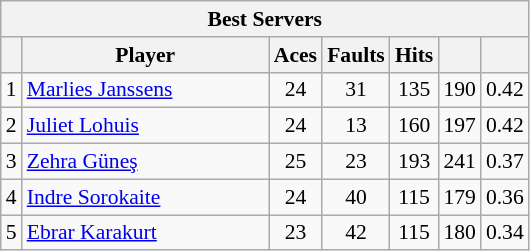<table class="wikitable sortable" style=font-size:90%>
<tr>
<th colspan=7>Best Servers</th>
</tr>
<tr>
<th></th>
<th width=158>Player</th>
<th width=20>Aces</th>
<th width=20>Faults</th>
<th width=20>Hits</th>
<th width=20></th>
<th width=20></th>
</tr>
<tr>
<td>1</td>
<td> <a href='#'>Marlies Janssens</a></td>
<td align=center>24</td>
<td align=center>31</td>
<td align=center>135</td>
<td align=center>190</td>
<td align=center>0.42</td>
</tr>
<tr>
<td>2</td>
<td> <a href='#'>Juliet Lohuis</a></td>
<td align=center>24</td>
<td align=center>13</td>
<td align=center>160</td>
<td align=center>197</td>
<td align=center>0.42</td>
</tr>
<tr>
<td>3</td>
<td> <a href='#'>Zehra Güneş</a></td>
<td align=center>25</td>
<td align=center>23</td>
<td align=center>193</td>
<td align=center>241</td>
<td align=center>0.37</td>
</tr>
<tr>
<td>4</td>
<td> <a href='#'>Indre Sorokaite</a></td>
<td align=center>24</td>
<td align=center>40</td>
<td align=center>115</td>
<td align=center>179</td>
<td align=center>0.36</td>
</tr>
<tr>
<td>5</td>
<td> <a href='#'>Ebrar Karakurt</a></td>
<td align=center>23</td>
<td align=center>42</td>
<td align=center>115</td>
<td align=center>180</td>
<td align=center>0.34</td>
</tr>
</table>
